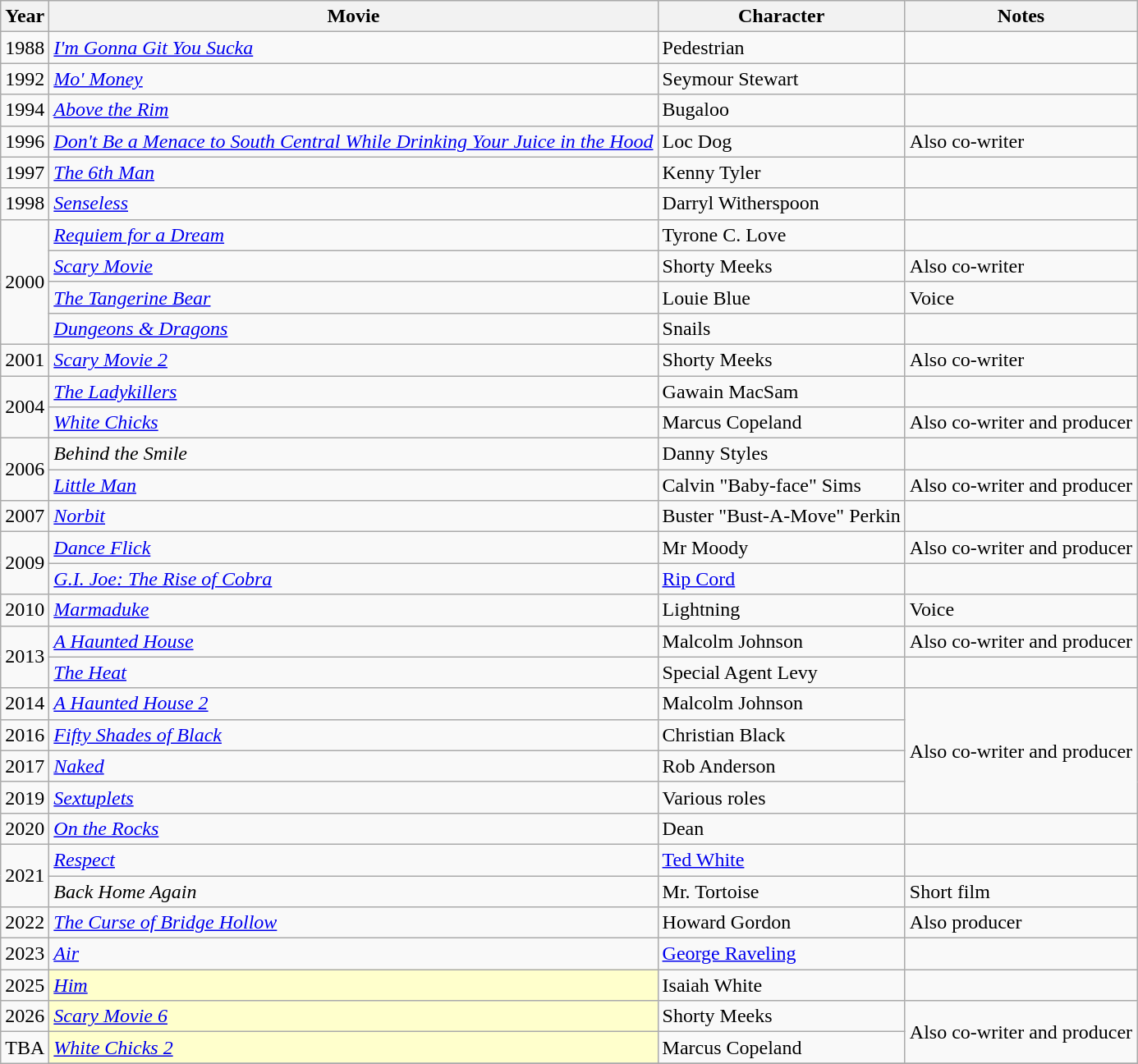<table class="wikitable plainrowheaders sortable" style="margin-right: 0;">
<tr>
<th>Year</th>
<th>Movie</th>
<th>Character</th>
<th>Notes</th>
</tr>
<tr>
<td>1988</td>
<td><em><a href='#'>I'm Gonna Git You Sucka</a></em></td>
<td>Pedestrian</td>
<td></td>
</tr>
<tr>
<td>1992</td>
<td><em><a href='#'>Mo' Money</a></em></td>
<td>Seymour Stewart</td>
<td></td>
</tr>
<tr>
<td>1994</td>
<td><em><a href='#'>Above the Rim</a></em></td>
<td>Bugaloo</td>
<td></td>
</tr>
<tr>
<td>1996</td>
<td><em><a href='#'>Don't Be a Menace to South Central While Drinking Your Juice in the Hood</a></em></td>
<td>Loc Dog</td>
<td>Also co-writer</td>
</tr>
<tr>
<td>1997</td>
<td><em><a href='#'>The 6th Man</a></em></td>
<td>Kenny Tyler</td>
<td></td>
</tr>
<tr>
<td>1998</td>
<td><em><a href='#'>Senseless</a></em></td>
<td>Darryl Witherspoon</td>
<td></td>
</tr>
<tr>
<td rowspan="4">2000</td>
<td><em><a href='#'>Requiem for a Dream</a></em></td>
<td>Tyrone C. Love</td>
<td></td>
</tr>
<tr>
<td><em><a href='#'>Scary Movie</a></em></td>
<td>Shorty Meeks</td>
<td>Also co-writer</td>
</tr>
<tr>
<td><em><a href='#'>The Tangerine Bear</a></em></td>
<td>Louie Blue</td>
<td>Voice</td>
</tr>
<tr>
<td><em><a href='#'>Dungeons & Dragons</a></em></td>
<td>Snails</td>
<td></td>
</tr>
<tr>
<td>2001</td>
<td><em><a href='#'>Scary Movie 2</a></em></td>
<td>Shorty Meeks</td>
<td>Also co-writer</td>
</tr>
<tr>
<td rowspan="2">2004</td>
<td><em><a href='#'>The Ladykillers</a></em></td>
<td>Gawain MacSam</td>
<td></td>
</tr>
<tr>
<td><em><a href='#'>White Chicks</a></em></td>
<td>Marcus Copeland</td>
<td>Also co-writer and producer</td>
</tr>
<tr>
<td rowspan="2">2006</td>
<td><em>Behind the Smile</em></td>
<td>Danny Styles</td>
<td></td>
</tr>
<tr>
<td><em><a href='#'>Little Man</a></em></td>
<td>Calvin "Baby-face" Sims</td>
<td>Also co-writer and producer</td>
</tr>
<tr>
<td>2007</td>
<td><em><a href='#'>Norbit</a></em></td>
<td>Buster "Bust-A-Move" Perkin</td>
<td></td>
</tr>
<tr>
<td rowspan="2">2009</td>
<td><em><a href='#'>Dance Flick</a></em></td>
<td>Mr Moody</td>
<td>Also co-writer and producer</td>
</tr>
<tr>
<td><em><a href='#'>G.I. Joe: The Rise of Cobra</a></em></td>
<td><a href='#'>Rip Cord</a></td>
<td></td>
</tr>
<tr>
<td>2010</td>
<td><em><a href='#'>Marmaduke</a></em></td>
<td>Lightning</td>
<td>Voice</td>
</tr>
<tr>
<td rowspan="2">2013</td>
<td><em><a href='#'>A Haunted House</a></em></td>
<td>Malcolm Johnson</td>
<td>Also co-writer and producer</td>
</tr>
<tr>
<td><em><a href='#'>The Heat</a></em></td>
<td>Special Agent Levy</td>
<td></td>
</tr>
<tr>
<td>2014</td>
<td><em><a href='#'>A Haunted House 2</a></em></td>
<td>Malcolm Johnson</td>
<td rowspan="4">Also co-writer and producer</td>
</tr>
<tr>
<td>2016</td>
<td><em><a href='#'>Fifty Shades of Black</a></em></td>
<td>Christian Black</td>
</tr>
<tr>
<td>2017</td>
<td><em><a href='#'>Naked</a></em></td>
<td>Rob Anderson</td>
</tr>
<tr>
<td>2019</td>
<td><em><a href='#'>Sextuplets</a></em></td>
<td>Various roles</td>
</tr>
<tr>
<td>2020</td>
<td><em><a href='#'>On the Rocks</a></em></td>
<td>Dean</td>
<td></td>
</tr>
<tr>
<td rowspan=2>2021</td>
<td><em><a href='#'>Respect</a></em></td>
<td><a href='#'>Ted White</a></td>
<td></td>
</tr>
<tr>
<td><em>Back Home Again</em></td>
<td>Mr. Tortoise</td>
<td>Short film</td>
</tr>
<tr>
<td>2022</td>
<td><em><a href='#'>The Curse of Bridge Hollow</a></em></td>
<td>Howard Gordon</td>
<td>Also producer </td>
</tr>
<tr>
<td>2023</td>
<td><em><a href='#'>Air</a></em></td>
<td><a href='#'>George Raveling</a></td>
<td></td>
</tr>
<tr>
<td>2025</td>
<td style="background:#ffc;"><em><a href='#'>Him</a></em> </td>
<td>Isaiah White</td>
<td></td>
</tr>
<tr>
<td>2026</td>
<td style="background:#ffc;"><em><a href='#'>Scary Movie 6</a></em> </td>
<td>Shorty Meeks</td>
<td rowspan="2">Also co-writer and producer</td>
</tr>
<tr>
<td rowspan="2">TBA</td>
<td style="background:#ffc;"><em><a href='#'>White Chicks 2</a></em> </td>
<td>Marcus Copeland</td>
</tr>
<tr>
</tr>
</table>
